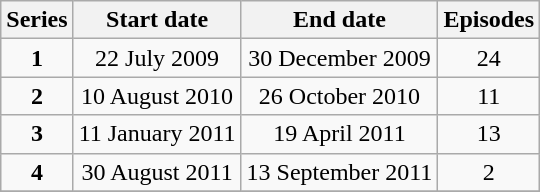<table class="wikitable" style="text-align:center;">
<tr>
<th>Series</th>
<th>Start date</th>
<th>End date</th>
<th>Episodes</th>
</tr>
<tr>
<td><strong>1</strong></td>
<td>22 July 2009</td>
<td>30 December 2009</td>
<td>24</td>
</tr>
<tr>
<td><strong>2</strong></td>
<td>10 August 2010</td>
<td>26 October 2010</td>
<td>11</td>
</tr>
<tr>
<td><strong>3</strong></td>
<td>11 January 2011</td>
<td>19 April 2011</td>
<td>13</td>
</tr>
<tr>
<td><strong>4</strong></td>
<td>30 August 2011</td>
<td>13 September 2011</td>
<td>2</td>
</tr>
<tr>
</tr>
</table>
